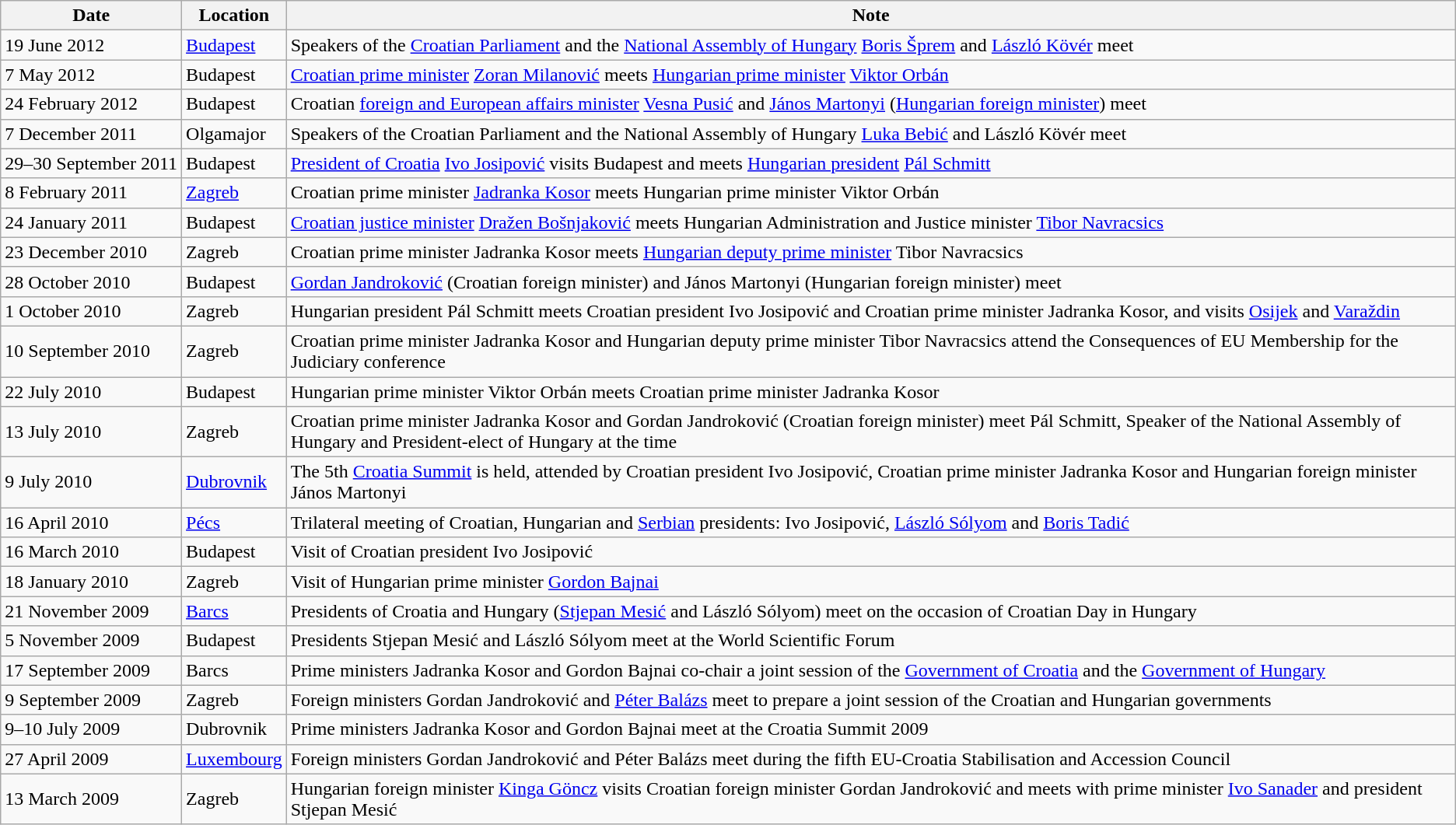<table class="wikitable">
<tr>
<th>Date</th>
<th>Location</th>
<th>Note</th>
</tr>
<tr>
<td>19 June 2012</td>
<td><a href='#'>Budapest</a></td>
<td>Speakers of the <a href='#'>Croatian Parliament</a> and the <a href='#'>National Assembly of Hungary</a> <a href='#'>Boris Šprem</a> and <a href='#'>László Kövér</a> meet</td>
</tr>
<tr>
<td>7 May 2012</td>
<td>Budapest</td>
<td><a href='#'>Croatian prime minister</a> <a href='#'>Zoran Milanović</a> meets <a href='#'>Hungarian prime minister</a> <a href='#'>Viktor Orbán</a></td>
</tr>
<tr>
<td>24 February 2012</td>
<td>Budapest</td>
<td>Croatian <a href='#'>foreign and European affairs minister</a> <a href='#'>Vesna Pusić</a> and <a href='#'>János Martonyi</a> (<a href='#'>Hungarian foreign minister</a>) meet</td>
</tr>
<tr>
<td>7 December 2011</td>
<td>Olgamajor</td>
<td>Speakers of the Croatian Parliament and the National Assembly of Hungary <a href='#'>Luka Bebić</a> and László Kövér meet</td>
</tr>
<tr>
<td nowrap=yes>29–30 September 2011</td>
<td>Budapest</td>
<td><a href='#'>President of Croatia</a> <a href='#'>Ivo Josipović</a> visits Budapest and meets <a href='#'>Hungarian president</a> <a href='#'>Pál Schmitt</a></td>
</tr>
<tr>
<td>8 February 2011</td>
<td><a href='#'>Zagreb</a></td>
<td>Croatian prime minister <a href='#'>Jadranka Kosor</a> meets Hungarian prime minister Viktor Orbán</td>
</tr>
<tr>
<td>24 January 2011</td>
<td>Budapest</td>
<td><a href='#'>Croatian justice minister</a> <a href='#'>Dražen Bošnjaković</a> meets Hungarian Administration and Justice minister <a href='#'>Tibor Navracsics</a></td>
</tr>
<tr>
<td nowrap=yes>23 December 2010</td>
<td>Zagreb</td>
<td>Croatian prime minister Jadranka Kosor meets <a href='#'>Hungarian deputy prime minister</a> Tibor Navracsics</td>
</tr>
<tr>
<td>28 October 2010</td>
<td>Budapest</td>
<td><a href='#'>Gordan Jandroković</a> (Croatian foreign minister) and János Martonyi (Hungarian foreign minister) meet</td>
</tr>
<tr>
<td>1 October 2010</td>
<td>Zagreb</td>
<td>Hungarian president Pál Schmitt meets Croatian president Ivo Josipović and Croatian prime minister Jadranka Kosor, and visits <a href='#'>Osijek</a> and <a href='#'>Varaždin</a></td>
</tr>
<tr>
<td nowrap=yes>10 September 2010</td>
<td>Zagreb</td>
<td>Croatian prime minister Jadranka Kosor and Hungarian deputy prime minister Tibor Navracsics attend the Consequences of EU Membership for the Judiciary conference</td>
</tr>
<tr>
<td>22 July 2010</td>
<td>Budapest</td>
<td>Hungarian prime minister Viktor Orbán meets Croatian prime minister Jadranka Kosor</td>
</tr>
<tr>
<td>13 July 2010</td>
<td>Zagreb</td>
<td>Croatian prime minister Jadranka Kosor and Gordan Jandroković (Croatian foreign minister) meet Pál Schmitt, Speaker of the National Assembly of Hungary and President-elect of Hungary at the time</td>
</tr>
<tr>
<td>9 July 2010</td>
<td><a href='#'>Dubrovnik</a></td>
<td>The 5th <a href='#'>Croatia Summit</a> is held, attended by Croatian president Ivo Josipović, Croatian prime minister Jadranka Kosor and Hungarian foreign minister János Martonyi</td>
</tr>
<tr>
<td>16 April 2010</td>
<td><a href='#'>Pécs</a></td>
<td>Trilateral meeting of Croatian, Hungarian and <a href='#'>Serbian</a> presidents: Ivo Josipović, <a href='#'>László Sólyom</a> and <a href='#'>Boris Tadić</a></td>
</tr>
<tr>
<td>16 March 2010</td>
<td>Budapest</td>
<td>Visit of Croatian president Ivo Josipović</td>
</tr>
<tr>
<td>18 January 2010</td>
<td>Zagreb</td>
<td>Visit of Hungarian prime minister <a href='#'>Gordon Bajnai</a></td>
</tr>
<tr>
<td>21 November 2009</td>
<td><a href='#'>Barcs</a></td>
<td>Presidents of Croatia and Hungary (<a href='#'>Stjepan Mesić</a> and László Sólyom) meet on the occasion of Croatian Day in Hungary</td>
</tr>
<tr>
<td>5 November 2009</td>
<td>Budapest</td>
<td>Presidents Stjepan Mesić and László Sólyom meet at the World Scientific Forum</td>
</tr>
<tr>
<td>17 September 2009</td>
<td>Barcs</td>
<td>Prime ministers Jadranka Kosor and Gordon Bajnai co-chair a joint session of the <a href='#'>Government of Croatia</a> and the <a href='#'>Government of Hungary</a></td>
</tr>
<tr>
<td>9 September 2009</td>
<td>Zagreb</td>
<td>Foreign ministers Gordan Jandroković and <a href='#'>Péter Balázs</a> meet to prepare a joint session of the Croatian and Hungarian governments</td>
</tr>
<tr>
<td nowrap=yes>9–10 July 2009</td>
<td>Dubrovnik</td>
<td>Prime ministers Jadranka Kosor and Gordon Bajnai meet at the Croatia Summit 2009</td>
</tr>
<tr>
<td>27 April 2009</td>
<td><a href='#'>Luxembourg</a></td>
<td>Foreign ministers Gordan Jandroković and Péter Balázs meet during the fifth EU-Croatia Stabilisation and Accession Council</td>
</tr>
<tr>
<td>13 March 2009</td>
<td>Zagreb</td>
<td>Hungarian foreign minister <a href='#'>Kinga Göncz</a> visits Croatian foreign minister Gordan Jandroković and meets with prime minister <a href='#'>Ivo Sanader</a> and president Stjepan Mesić</td>
</tr>
</table>
